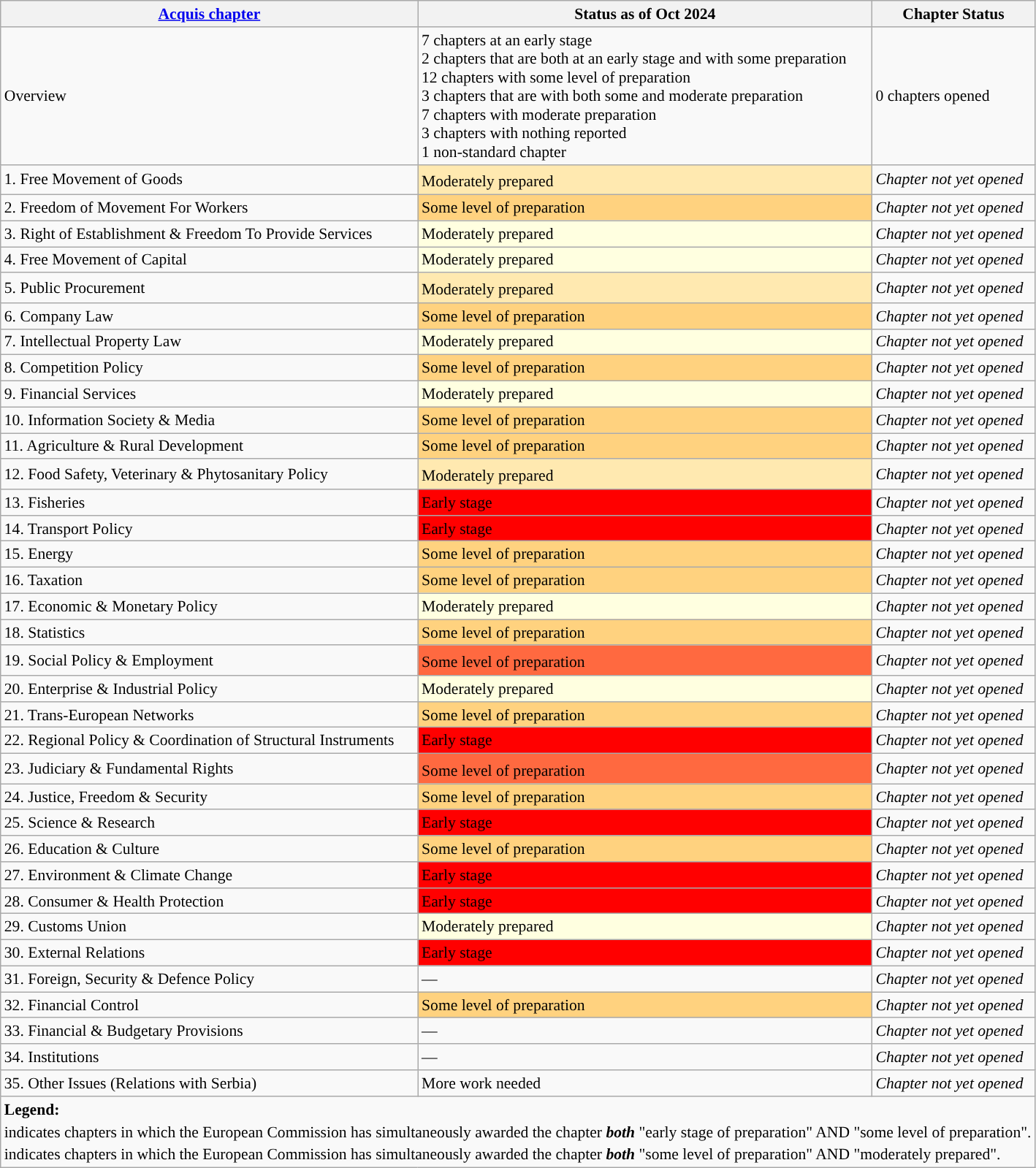<table class="wikitable mw-collapsible mw-collapsed" style="text-align:left; font-size: 0.9em;">
<tr>
<th><a href='#'>Acquis chapter</a></th>
<th>Status as of Oct 2024</th>
<th>Chapter Status</th>
</tr>
<tr>
<td style="text-align:left;">Overview</td>
<td>7 chapters at an early stage <br>2 chapters that are both at an early stage and with some preparation <br>12 chapters with some level of preparation <br>3 chapters that are with both some and moderate preparation <br>7 chapters with moderate preparation <br>3 chapters with nothing reported <br>1 non-standard chapter</td>
<td>0 chapters opened</td>
</tr>
<tr>
<td style="text-align:left;">1. Free Movement of Goods</td>
<td style="background:#FFE9B0;">Moderately prepared<sup></sup></td>
<td><em>Chapter not yet opened</em></td>
</tr>
<tr>
<td style="text-align:left;">2. Freedom of Movement For Workers</td>
<td style="background:#FFD27F">Some level of preparation</td>
<td><em>Chapter not yet opened</em></td>
</tr>
<tr>
<td style="text-align:left;">3. Right of Establishment & Freedom To Provide Services</td>
<td style="background:#FFFFE0;">Moderately prepared</td>
<td><em>Chapter not yet opened</em></td>
</tr>
<tr>
<td style="text-align:left;">4. Free Movement of Capital</td>
<td style="background:#FFFFE0;">Moderately prepared</td>
<td><em>Chapter not yet opened</em></td>
</tr>
<tr>
<td style="text-align:left;">5. Public Procurement</td>
<td style="background:#FFE9B0;">Moderately prepared<sup></sup></td>
<td><em>Chapter not yet opened</em></td>
</tr>
<tr>
<td style="text-align:left;">6. Company Law</td>
<td style="background:#FFD27F">Some level of preparation</td>
<td><em>Chapter not yet opened</em></td>
</tr>
<tr>
<td style="text-align:left;">7. Intellectual Property Law</td>
<td style="background:#FFFFE0;">Moderately prepared</td>
<td><em>Chapter not yet opened</em></td>
</tr>
<tr>
<td style="text-align:left;">8. Competition Policy</td>
<td style="background:#FFD27F">Some level of preparation</td>
<td><em>Chapter not yet opened</em></td>
</tr>
<tr>
<td style="text-align:left;">9. Financial Services</td>
<td style="background:#FFFFE0;">Moderately prepared</td>
<td><em>Chapter not yet opened</em></td>
</tr>
<tr>
<td style="text-align:left;">10. Information Society & Media</td>
<td style="background:#FFD27F">Some level of preparation</td>
<td><em>Chapter not yet opened</em></td>
</tr>
<tr>
<td style="text-align:left;">11. Agriculture & Rural Development</td>
<td style="background:#FFD27F">Some level of preparation</td>
<td><em>Chapter not yet opened</em></td>
</tr>
<tr>
<td style="text-align:left;">12. Food Safety, Veterinary & Phytosanitary Policy</td>
<td style="background:#FFE9B0;">Moderately prepared<sup></sup></td>
<td><em>Chapter not yet opened</em></td>
</tr>
<tr>
<td style="text-align:left;">13. Fisheries</td>
<td style="background:#f00;">Early stage</td>
<td><em>Chapter not yet opened</em></td>
</tr>
<tr>
<td style="text-align:left;">14. Transport Policy</td>
<td style="background:#f00;">Early stage</td>
<td><em>Chapter not yet opened</em></td>
</tr>
<tr>
<td style="text-align:left;">15. Energy</td>
<td style="background:#FFD27F">Some level of preparation</td>
<td><em>Chapter not yet opened</em></td>
</tr>
<tr>
<td style="text-align:left;">16. Taxation</td>
<td style="background:#FFD27F">Some level of preparation</td>
<td><em>Chapter not yet opened</em></td>
</tr>
<tr>
<td style="text-align:left;">17. Economic & Monetary Policy</td>
<td style="background:#FFFFE0;">Moderately prepared</td>
<td><em>Chapter not yet opened</em></td>
</tr>
<tr>
<td style="text-align:left;">18. Statistics</td>
<td style="background:#FFD27F">Some level of preparation</td>
<td><em>Chapter not yet opened</em></td>
</tr>
<tr>
<td style="text-align:left;">19. Social Policy & Employment</td>
<td style="background:#FF6940;">Some level of preparation<sup></sup></td>
<td><em>Chapter not yet opened</em></td>
</tr>
<tr>
<td style="text-align:left;">20. Enterprise & Industrial Policy</td>
<td style="background:#FFFFE0;">Moderately prepared</td>
<td><em>Chapter not yet opened</em></td>
</tr>
<tr>
<td style="text-align:left;">21. Trans-European Networks</td>
<td style="background:#FFD27F">Some level of preparation</td>
<td><em>Chapter not yet opened</em></td>
</tr>
<tr>
<td style="text-align:left;">22. Regional Policy & Coordination of Structural Instruments</td>
<td style="background:#f00;">Early stage</td>
<td><em>Chapter not yet opened</em></td>
</tr>
<tr>
<td style="text-align:left;">23. Judiciary & Fundamental Rights</td>
<td style="background:#FF6940">Some level of preparation<sup></sup></td>
<td><em>Chapter not yet opened</em></td>
</tr>
<tr>
<td style="text-align:left;">24. Justice, Freedom & Security</td>
<td style="background:#FFD27F">Some level of preparation</td>
<td><em>Chapter not yet opened</em></td>
</tr>
<tr>
<td style="text-align:left;">25. Science & Research</td>
<td style="background:#f00;">Early stage</td>
<td><em>Chapter not yet opened</em></td>
</tr>
<tr>
<td style="text-align:left;">26. Education & Culture</td>
<td style="background:#FFD27F">Some level of preparation</td>
<td><em>Chapter not yet opened</em></td>
</tr>
<tr>
<td style="text-align:left;">27. Environment & Climate Change</td>
<td style="background:#f00;">Early stage</td>
<td><em>Chapter not yet opened</em></td>
</tr>
<tr>
<td style="text-align:left;">28. Consumer & Health Protection</td>
<td style="background:#f00;">Early stage</td>
<td><em>Chapter not yet opened</em></td>
</tr>
<tr>
<td style="text-align:left;">29. Customs Union</td>
<td style="background:#FFFFE0;">Moderately prepared</td>
<td><em>Chapter not yet opened</em></td>
</tr>
<tr>
<td style="text-align:left;">30. External Relations</td>
<td style="background:#f00;">Early stage</td>
<td><em>Chapter not yet opened</em></td>
</tr>
<tr>
<td style="text-align:left;">31. Foreign, Security & Defence Policy</td>
<td>—</td>
<td><em>Chapter not yet opened</em></td>
</tr>
<tr>
<td style="text-align:left;">32. Financial Control</td>
<td style="background:#FFD27F">Some level of preparation</td>
<td><em>Chapter not yet opened</em></td>
</tr>
<tr>
<td style="text-align:left;">33. Financial & Budgetary Provisions</td>
<td>—</td>
<td><em>Chapter not yet opened</em></td>
</tr>
<tr>
<td style="text-align:left;">34. Institutions</td>
<td>—</td>
<td><em>Chapter not yet opened</em></td>
</tr>
<tr>
<td style="text-align:left;">35. Other Issues (Relations with Serbia)</td>
<td>More work needed</td>
<td><em>Chapter not yet opened</em></td>
</tr>
<tr>
<td colspan=11><strong>Legend:</strong><br><sup></sup> indicates chapters in which the European Commission has simultaneously awarded the chapter <strong><em>both</em></strong> "early stage of preparation" AND "some level of preparation".<br><sup></sup> indicates chapters in which the European Commission has simultaneously awarded the chapter <strong><em>both</em></strong> "some level of preparation" AND "moderately prepared".<br>







</td>
</tr>
</table>
